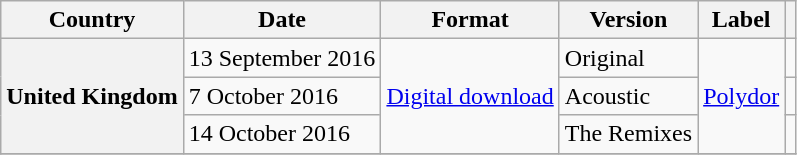<table class="wikitable sortable plainrowheaders">
<tr>
<th scope="col">Country</th>
<th scope="col">Date</th>
<th scope="col">Format</th>
<th scope="col">Version</th>
<th scope="col">Label</th>
<th scope="col"></th>
</tr>
<tr>
<th scope="row" rowspan="3">United Kingdom</th>
<td>13 September 2016</td>
<td rowspan="3"><a href='#'>Digital download</a></td>
<td>Original</td>
<td rowspan="3"><a href='#'>Polydor</a></td>
<td></td>
</tr>
<tr>
<td>7 October 2016</td>
<td>Acoustic</td>
<td></td>
</tr>
<tr>
<td>14 October 2016</td>
<td>The Remixes</td>
<td></td>
</tr>
<tr>
</tr>
</table>
